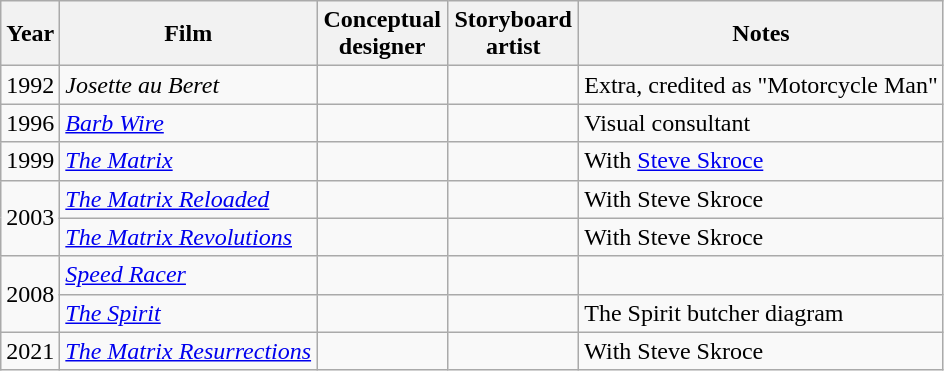<table class="wikitable">
<tr>
<th>Year</th>
<th>Film</th>
<th width=80>Conceptual designer</th>
<th width=80>Storyboard artist</th>
<th>Notes</th>
</tr>
<tr>
<td>1992</td>
<td><em>Josette au Beret</em></td>
<td></td>
<td></td>
<td>Extra, credited as "Motorcycle Man"</td>
</tr>
<tr>
<td>1996</td>
<td><em><a href='#'>Barb Wire</a></em></td>
<td></td>
<td></td>
<td>Visual consultant</td>
</tr>
<tr>
<td>1999</td>
<td><em><a href='#'>The Matrix</a></em></td>
<td></td>
<td></td>
<td>With <a href='#'>Steve Skroce</a></td>
</tr>
<tr>
<td rowspan="2">2003</td>
<td><em><a href='#'>The Matrix Reloaded</a></em></td>
<td></td>
<td></td>
<td>With Steve Skroce</td>
</tr>
<tr>
<td><em><a href='#'>The Matrix Revolutions</a></em></td>
<td></td>
<td></td>
<td>With Steve Skroce</td>
</tr>
<tr>
<td rowspan="2">2008</td>
<td><em><a href='#'>Speed Racer</a></em></td>
<td></td>
<td></td>
<td></td>
</tr>
<tr>
<td><em><a href='#'>The Spirit</a></em></td>
<td></td>
<td></td>
<td>The Spirit butcher diagram</td>
</tr>
<tr>
<td>2021</td>
<td><em><a href='#'>The Matrix Resurrections</a></em></td>
<td></td>
<td></td>
<td>With Steve Skroce</td>
</tr>
</table>
